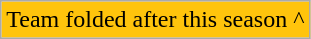<table class="wikitable" style="font-size:100%;line-height:1.1;">
<tr>
<td style="background-color:#FFC40C;">Team folded after this season ^</td>
</tr>
</table>
